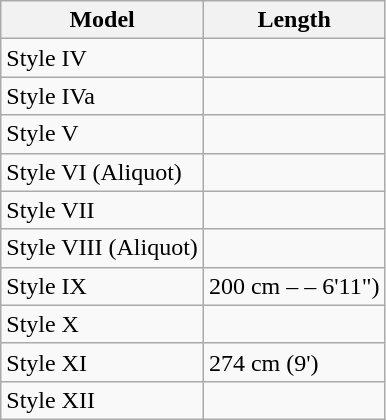<table class="wikitable">
<tr>
<th>Model</th>
<th>Length</th>
</tr>
<tr>
<td>Style IV</td>
<td></td>
</tr>
<tr>
<td>Style IVa</td>
<td></td>
</tr>
<tr>
<td>Style V</td>
<td></td>
</tr>
<tr>
<td>Style VI (Aliquot)</td>
<td></td>
</tr>
<tr>
<td>Style VII</td>
<td></td>
</tr>
<tr>
<td>Style VIII (Aliquot)</td>
<td></td>
</tr>
<tr>
<td>Style IX</td>
<td>200 cm –  – 6'11")</td>
</tr>
<tr>
<td>Style X</td>
<td></td>
</tr>
<tr>
<td>Style XI</td>
<td>274 cm (9')</td>
</tr>
<tr>
<td>Style XII</td>
<td></td>
</tr>
</table>
